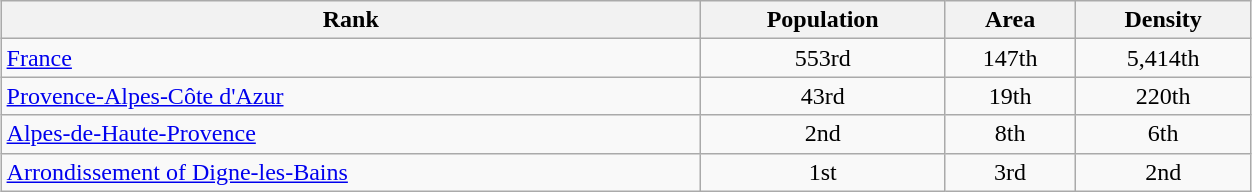<table class="wikitable" style="width: 66%; margin:1em auto;">
<tr>
<th>Rank</th>
<th>Population</th>
<th>Area</th>
<th>Density</th>
</tr>
<tr>
<td><a href='#'>France</a></td>
<td align="center">553rd</td>
<td align="center">147th</td>
<td align="center">5,414th</td>
</tr>
<tr>
<td><a href='#'>Provence-Alpes-Côte d'Azur</a></td>
<td align="center">43rd</td>
<td align="center">19th</td>
<td align="center">220th</td>
</tr>
<tr>
<td><a href='#'>Alpes-de-Haute-Provence</a></td>
<td align="center">2nd</td>
<td align="center">8th</td>
<td align="center">6th</td>
</tr>
<tr>
<td><a href='#'>Arrondissement of Digne-les-Bains</a></td>
<td align="center">1st</td>
<td align="center">3rd</td>
<td align="center">2nd</td>
</tr>
</table>
